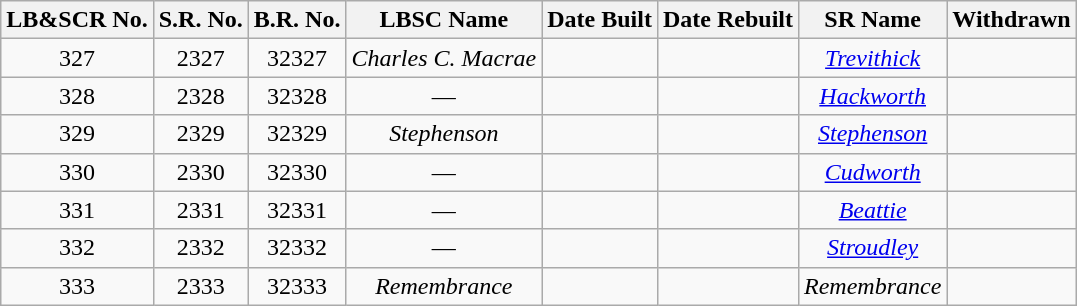<table class="wikitable sortable collapsible uncollapsed" style="text-align:center">
<tr>
<th>LB&SCR No.</th>
<th>S.R. No.</th>
<th>B.R. No.</th>
<th>LBSC Name</th>
<th>Date Built</th>
<th>Date Rebuilt</th>
<th>SR Name</th>
<th>Withdrawn</th>
</tr>
<tr>
<td>327</td>
<td>2327</td>
<td>32327</td>
<td><em>Charles C. Macrae</em></td>
<td></td>
<td></td>
<td><a href='#'><em>Trevithick</em></a></td>
<td></td>
</tr>
<tr>
<td>328</td>
<td>2328</td>
<td>32328</td>
<td>—</td>
<td></td>
<td></td>
<td><a href='#'><em>Hackworth</em></a></td>
<td></td>
</tr>
<tr>
<td>329</td>
<td>2329</td>
<td>32329</td>
<td><em>Stephenson</em></td>
<td></td>
<td></td>
<td><a href='#'><em>Stephenson</em></a></td>
<td></td>
</tr>
<tr>
<td>330</td>
<td>2330</td>
<td>32330</td>
<td>—</td>
<td></td>
<td></td>
<td><a href='#'><em>Cudworth</em></a></td>
<td></td>
</tr>
<tr>
<td>331</td>
<td>2331</td>
<td>32331</td>
<td>—</td>
<td></td>
<td></td>
<td><a href='#'><em>Beattie</em></a></td>
<td></td>
</tr>
<tr>
<td>332</td>
<td>2332</td>
<td>32332</td>
<td>—</td>
<td></td>
<td></td>
<td><a href='#'><em>Stroudley</em></a></td>
<td></td>
</tr>
<tr>
<td>333</td>
<td>2333</td>
<td>32333</td>
<td><em>Remembrance</em></td>
<td></td>
<td></td>
<td><em>Remembrance</em></td>
<td></td>
</tr>
</table>
